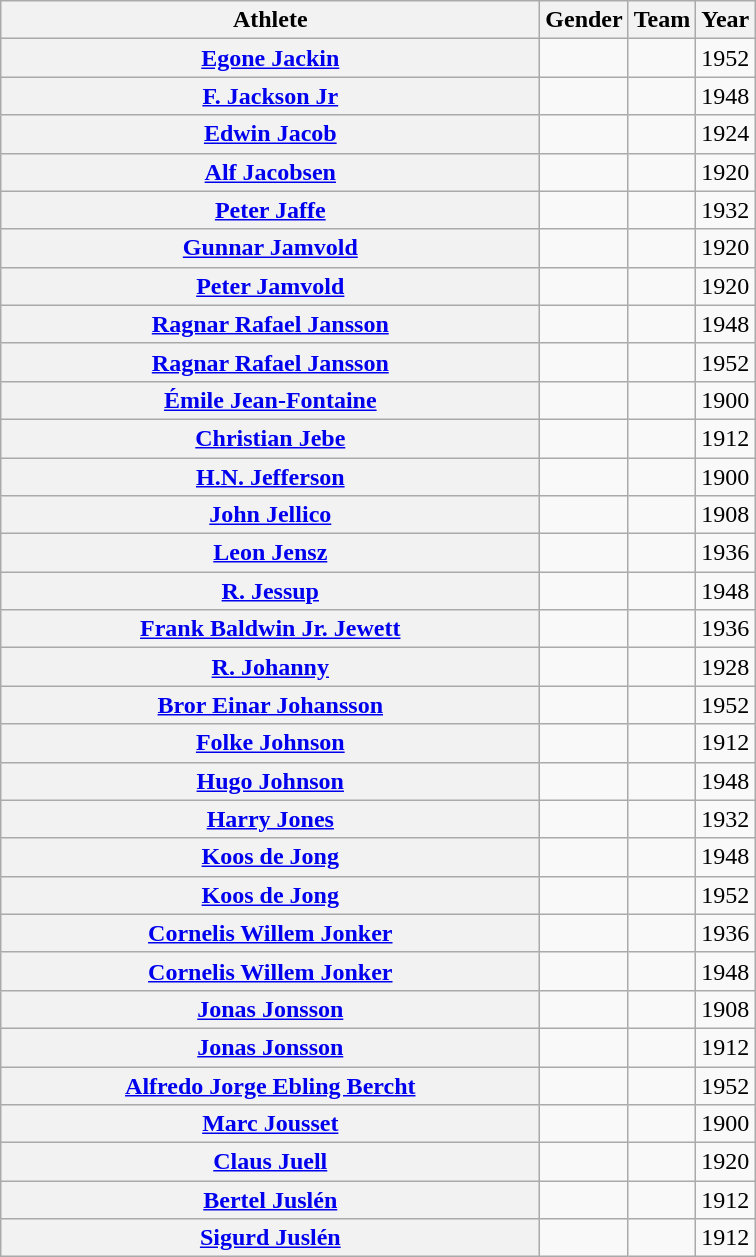<table class="wikitable plainrowheaders">
<tr>
<th scope="col" style="width:22em">Athlete</th>
<th scope="col">Gender</th>
<th scope="col">Team</th>
<th scope="col">Year</th>
</tr>
<tr>
<th scope="row"><a href='#'>Egone Jackin</a></th>
<td style="text-align:center"></td>
<td></td>
<td>1952</td>
</tr>
<tr>
<th scope="row"><a href='#'>F. Jackson Jr</a></th>
<td style="text-align:center"></td>
<td></td>
<td>1948</td>
</tr>
<tr>
<th scope="row"><a href='#'>Edwin Jacob</a></th>
<td style="text-align:center"></td>
<td></td>
<td>1924</td>
</tr>
<tr>
<th scope="row"><a href='#'>Alf Jacobsen</a></th>
<td style="text-align:center"></td>
<td></td>
<td>1920</td>
</tr>
<tr>
<th scope="row"><a href='#'>Peter Jaffe</a></th>
<td style="text-align:center"></td>
<td></td>
<td>1932</td>
</tr>
<tr>
<th scope="row"><a href='#'>Gunnar Jamvold</a></th>
<td style="text-align:center"></td>
<td></td>
<td>1920</td>
</tr>
<tr>
<th scope="row"><a href='#'>Peter Jamvold</a></th>
<td style="text-align:center"></td>
<td></td>
<td>1920</td>
</tr>
<tr>
<th scope="row"><a href='#'>Ragnar Rafael Jansson</a></th>
<td style="text-align:center"></td>
<td></td>
<td>1948</td>
</tr>
<tr>
<th scope="row"><a href='#'>Ragnar Rafael Jansson</a></th>
<td style="text-align:center"></td>
<td></td>
<td>1952</td>
</tr>
<tr>
<th scope="row"><a href='#'>Émile Jean-Fontaine</a></th>
<td style="text-align:center"></td>
<td></td>
<td>1900</td>
</tr>
<tr>
<th scope="row"><a href='#'>Christian Jebe</a></th>
<td style="text-align:center"></td>
<td></td>
<td>1912</td>
</tr>
<tr>
<th scope="row"><a href='#'>H.N. Jefferson</a></th>
<td style="text-align:center"></td>
<td></td>
<td>1900</td>
</tr>
<tr>
<th scope="row"><a href='#'>John Jellico</a></th>
<td style="text-align:center"></td>
<td></td>
<td>1908</td>
</tr>
<tr>
<th scope="row"><a href='#'>Leon Jensz</a></th>
<td style="text-align:center"></td>
<td></td>
<td>1936</td>
</tr>
<tr>
<th scope="row"><a href='#'>R. Jessup</a></th>
<td style="text-align:center"></td>
<td></td>
<td>1948</td>
</tr>
<tr>
<th scope="row"><a href='#'>Frank Baldwin Jr. Jewett</a></th>
<td style="text-align:center"></td>
<td></td>
<td>1936</td>
</tr>
<tr>
<th scope="row"><a href='#'>R. Johanny</a></th>
<td style="text-align:center"></td>
<td></td>
<td>1928</td>
</tr>
<tr>
<th scope="row"><a href='#'>Bror Einar Johansson</a></th>
<td style="text-align:center"></td>
<td></td>
<td>1952</td>
</tr>
<tr>
<th scope="row"><a href='#'>Folke Johnson</a></th>
<td style="text-align:center"></td>
<td></td>
<td>1912</td>
</tr>
<tr>
<th scope="row"><a href='#'>Hugo Johnson</a></th>
<td style="text-align:center"></td>
<td></td>
<td>1948</td>
</tr>
<tr>
<th scope="row"><a href='#'>Harry Jones</a></th>
<td style="text-align:center"></td>
<td></td>
<td>1932</td>
</tr>
<tr>
<th scope="row"><a href='#'>Koos de Jong</a></th>
<td style="text-align:center"></td>
<td></td>
<td>1948</td>
</tr>
<tr>
<th scope="row"><a href='#'>Koos de Jong</a></th>
<td style="text-align:center"></td>
<td></td>
<td>1952</td>
</tr>
<tr>
<th scope="row"><a href='#'>Cornelis Willem Jonker</a></th>
<td style="text-align:center"></td>
<td></td>
<td>1936</td>
</tr>
<tr>
<th scope="row"><a href='#'>Cornelis Willem Jonker</a></th>
<td style="text-align:center"></td>
<td></td>
<td>1948</td>
</tr>
<tr>
<th scope="row"><a href='#'>Jonas Jonsson</a></th>
<td style="text-align:center"></td>
<td></td>
<td>1908</td>
</tr>
<tr>
<th scope="row"><a href='#'>Jonas Jonsson</a></th>
<td style="text-align:center"></td>
<td></td>
<td>1912</td>
</tr>
<tr>
<th scope="row"><a href='#'>Alfredo Jorge Ebling Bercht</a></th>
<td style="text-align:center"></td>
<td></td>
<td>1952</td>
</tr>
<tr>
<th scope="row"><a href='#'>Marc Jousset</a></th>
<td style="text-align:center"></td>
<td></td>
<td>1900</td>
</tr>
<tr>
<th scope="row"><a href='#'>Claus Juell</a></th>
<td style="text-align:center"></td>
<td></td>
<td>1920</td>
</tr>
<tr>
<th scope="row"><a href='#'>Bertel Juslén</a></th>
<td style="text-align:center"></td>
<td></td>
<td>1912</td>
</tr>
<tr>
<th scope="row"><a href='#'>Sigurd Juslén</a></th>
<td style="text-align:center"></td>
<td></td>
<td>1912</td>
</tr>
</table>
